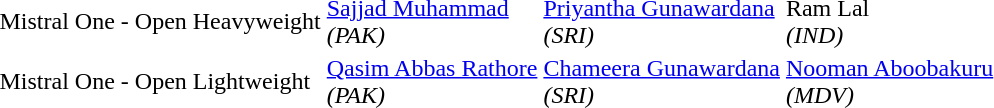<table>
<tr>
<td>Mistral One - Open Heavyweight</td>
<td><a href='#'>Sajjad Muhammad</a><br><em> (PAK)</em></td>
<td><a href='#'>Priyantha Gunawardana</a><br><em> (SRI)</em></td>
<td>Ram Lal<br><em> (IND)</em></td>
</tr>
<tr>
<td>Mistral One - Open Lightweight</td>
<td><a href='#'>Qasim Abbas Rathore</a><br><em> (PAK)</em></td>
<td><a href='#'>Chameera Gunawardana</a><br><em> (SRI)</em></td>
<td><a href='#'>Nooman Aboobakuru</a><br><em> (MDV)</em></td>
</tr>
</table>
